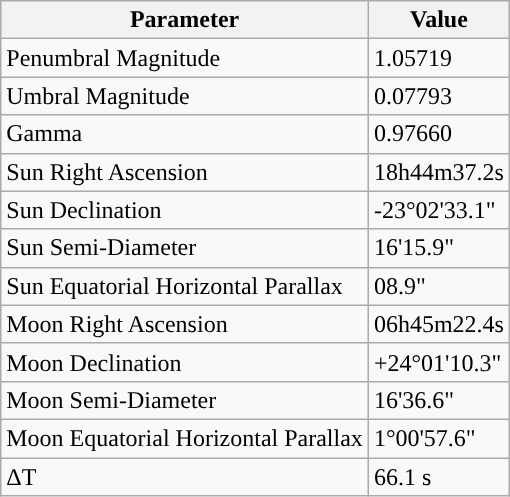<table class="wikitable">
<tr>
<th>Parameter</th>
<th>Value</th>
</tr>
<tr>
<td>Penumbral Magnitude</td>
<td>1.05719</td>
</tr>
<tr>
<td>Umbral Magnitude</td>
<td>0.07793</td>
</tr>
<tr>
<td>Gamma</td>
<td>0.97660</td>
</tr>
<tr>
<td>Sun Right Ascension</td>
<td>18h44m37.2s</td>
</tr>
<tr>
<td>Sun Declination</td>
<td>-23°02'33.1"</td>
</tr>
<tr>
<td>Sun Semi-Diameter</td>
<td>16'15.9"</td>
</tr>
<tr>
<td>Sun Equatorial Horizontal Parallax</td>
<td>08.9"</td>
</tr>
<tr>
<td>Moon Right Ascension</td>
<td>06h45m22.4s</td>
</tr>
<tr>
<td>Moon Declination</td>
<td>+24°01'10.3"</td>
</tr>
<tr>
<td>Moon Semi-Diameter</td>
<td>16'36.6"</td>
</tr>
<tr>
<td>Moon Equatorial Horizontal Parallax</td>
<td>1°00'57.6"</td>
</tr>
<tr>
<td>ΔT</td>
<td>66.1 s</td>
</tr>
</table>
